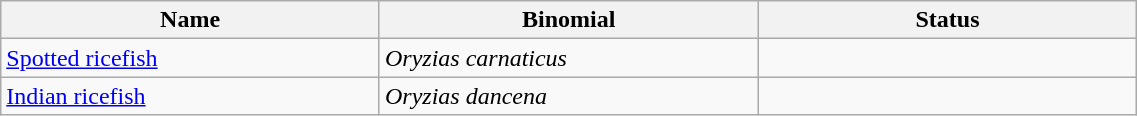<table width=60% class="wikitable">
<tr>
<th width=20%>Name</th>
<th width=20%>Binomial</th>
<th width=20%>Status</th>
</tr>
<tr>
<td><a href='#'>Spotted ricefish</a></td>
<td><em>Oryzias carnaticus</em></td>
<td></td>
</tr>
<tr>
<td><a href='#'>Indian ricefish</a></td>
<td><em>Oryzias dancena</em></td>
<td></td>
</tr>
</table>
